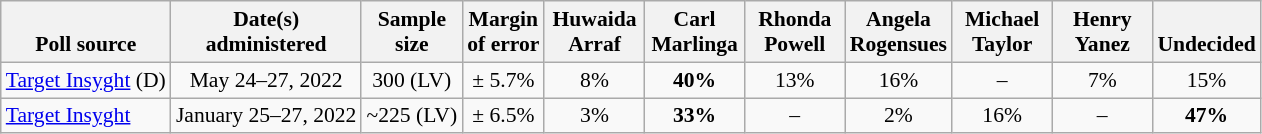<table class="wikitable" style="font-size:90%;text-align:center;">
<tr style="vertical-align:bottom">
<th>Poll source</th>
<th>Date(s)<br>administered</th>
<th>Sample<br>size</th>
<th>Margin<br>of error</th>
<th style="width:60px;">Huwaida<br>Arraf</th>
<th style="width:60px;">Carl<br>Marlinga</th>
<th style="width:60px;">Rhonda<br>Powell</th>
<th style="width:60px;">Angela<br>Rogensues</th>
<th style="width:60px;">Michael<br>Taylor</th>
<th style="width:60px;">Henry<br>Yanez</th>
<th>Undecided</th>
</tr>
<tr>
<td style="text-align:left;"><a href='#'>Target Insyght</a> (D)</td>
<td>May 24–27, 2022</td>
<td>300 (LV)</td>
<td>± 5.7%</td>
<td>8%</td>
<td><strong>40%</strong></td>
<td>13%</td>
<td>16%</td>
<td>–</td>
<td>7%</td>
<td>15%</td>
</tr>
<tr>
<td style="text-align:left;"><a href='#'>Target Insyght</a></td>
<td>January 25–27, 2022</td>
<td>~225 (LV)</td>
<td>± 6.5%</td>
<td>3%</td>
<td><strong>33%</strong></td>
<td>–</td>
<td>2%</td>
<td>16%</td>
<td>–</td>
<td><strong>47%</strong></td>
</tr>
</table>
